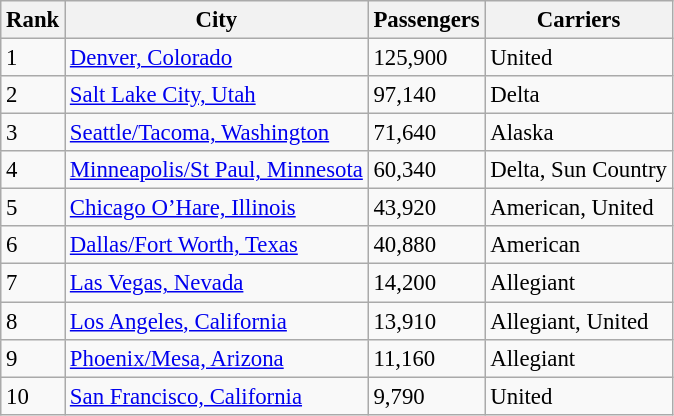<table class="wikitable" style="font-size: 95%">
<tr>
<th>Rank</th>
<th>City</th>
<th>Passengers</th>
<th>Carriers</th>
</tr>
<tr>
<td>1</td>
<td><a href='#'>Denver, Colorado</a></td>
<td>125,900</td>
<td>United</td>
</tr>
<tr>
<td>2</td>
<td><a href='#'>Salt Lake City, Utah</a></td>
<td>97,140</td>
<td>Delta</td>
</tr>
<tr>
<td>3</td>
<td><a href='#'>Seattle/Tacoma, Washington</a></td>
<td>71,640</td>
<td>Alaska</td>
</tr>
<tr>
<td>4</td>
<td><a href='#'>Minneapolis/St Paul, Minnesota</a></td>
<td>60,340</td>
<td>Delta, Sun Country</td>
</tr>
<tr>
<td>5</td>
<td><a href='#'>Chicago O’Hare, Illinois</a></td>
<td>43,920</td>
<td>American, United</td>
</tr>
<tr>
<td>6</td>
<td><a href='#'>Dallas/Fort Worth, Texas</a></td>
<td>40,880</td>
<td>American</td>
</tr>
<tr>
<td>7</td>
<td><a href='#'>Las Vegas, Nevada</a></td>
<td>14,200</td>
<td>Allegiant</td>
</tr>
<tr>
<td>8</td>
<td><a href='#'>Los Angeles, California</a></td>
<td>13,910</td>
<td>Allegiant, United</td>
</tr>
<tr>
<td>9</td>
<td><a href='#'>Phoenix/Mesa, Arizona</a></td>
<td>11,160</td>
<td>Allegiant</td>
</tr>
<tr>
<td>10</td>
<td><a href='#'>San Francisco, California</a></td>
<td>9,790</td>
<td>United</td>
</tr>
</table>
